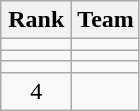<table class=wikitable style="text-align:center;">
<tr>
<th width=40>Rank</th>
<th>Team</th>
</tr>
<tr>
<td></td>
<td align=left></td>
</tr>
<tr>
<td></td>
<td align=left></td>
</tr>
<tr>
<td></td>
<td align=left></td>
</tr>
<tr>
<td>4</td>
<td align=left></td>
</tr>
</table>
